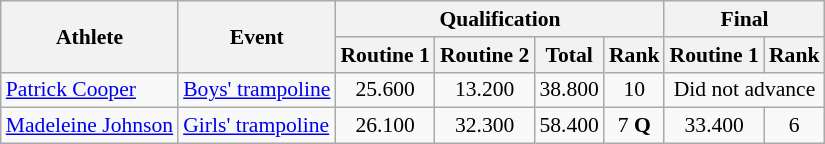<table class="wikitable" style="font-size:90%;">
<tr>
<th rowspan=2>Athlete</th>
<th rowspan=2>Event</th>
<th colspan=4>Qualification</th>
<th colspan=2>Final</th>
</tr>
<tr>
<th>Routine 1</th>
<th>Routine 2</th>
<th>Total</th>
<th>Rank</th>
<th>Routine 1</th>
<th>Rank</th>
</tr>
<tr>
<td><a href='#'>Patrick Cooper</a></td>
<td><a href='#'>Boys' trampoline</a></td>
<td align=center>25.600</td>
<td align=center>13.200</td>
<td align=center>38.800</td>
<td align=center>10</td>
<td style="text-align:center;" colspan="2">Did not advance</td>
</tr>
<tr>
<td><a href='#'>Madeleine Johnson</a></td>
<td><a href='#'>Girls' trampoline</a></td>
<td align=center>26.100</td>
<td align=center>32.300</td>
<td align=center>58.400</td>
<td align=center>7 <strong>Q</strong></td>
<td align=center>33.400</td>
<td align=center>6</td>
</tr>
</table>
